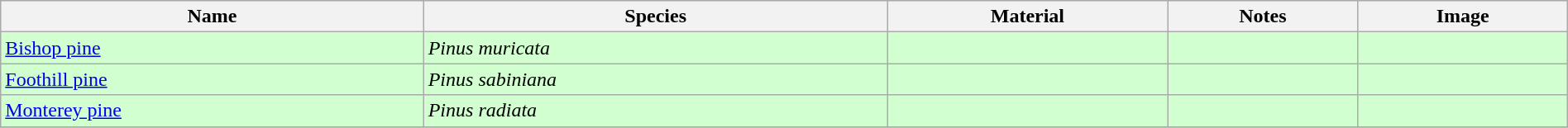<table class="wikitable" align="center" width="100%" style="background:#D1FFCF;">
<tr>
<th>Name</th>
<th>Species</th>
<th>Material</th>
<th>Notes</th>
<th>Image</th>
</tr>
<tr>
<td><a href='#'>Bishop pine</a></td>
<td><em>Pinus muricata</em></td>
<td></td>
<td></td>
<td></td>
</tr>
<tr>
<td><a href='#'>Foothill pine</a></td>
<td><em>Pinus sabiniana</em></td>
<td></td>
<td></td>
<td></td>
</tr>
<tr>
<td><a href='#'>Monterey pine</a></td>
<td><em>Pinus radiata</em></td>
<td></td>
<td></td>
<td></td>
</tr>
<tr>
</tr>
</table>
